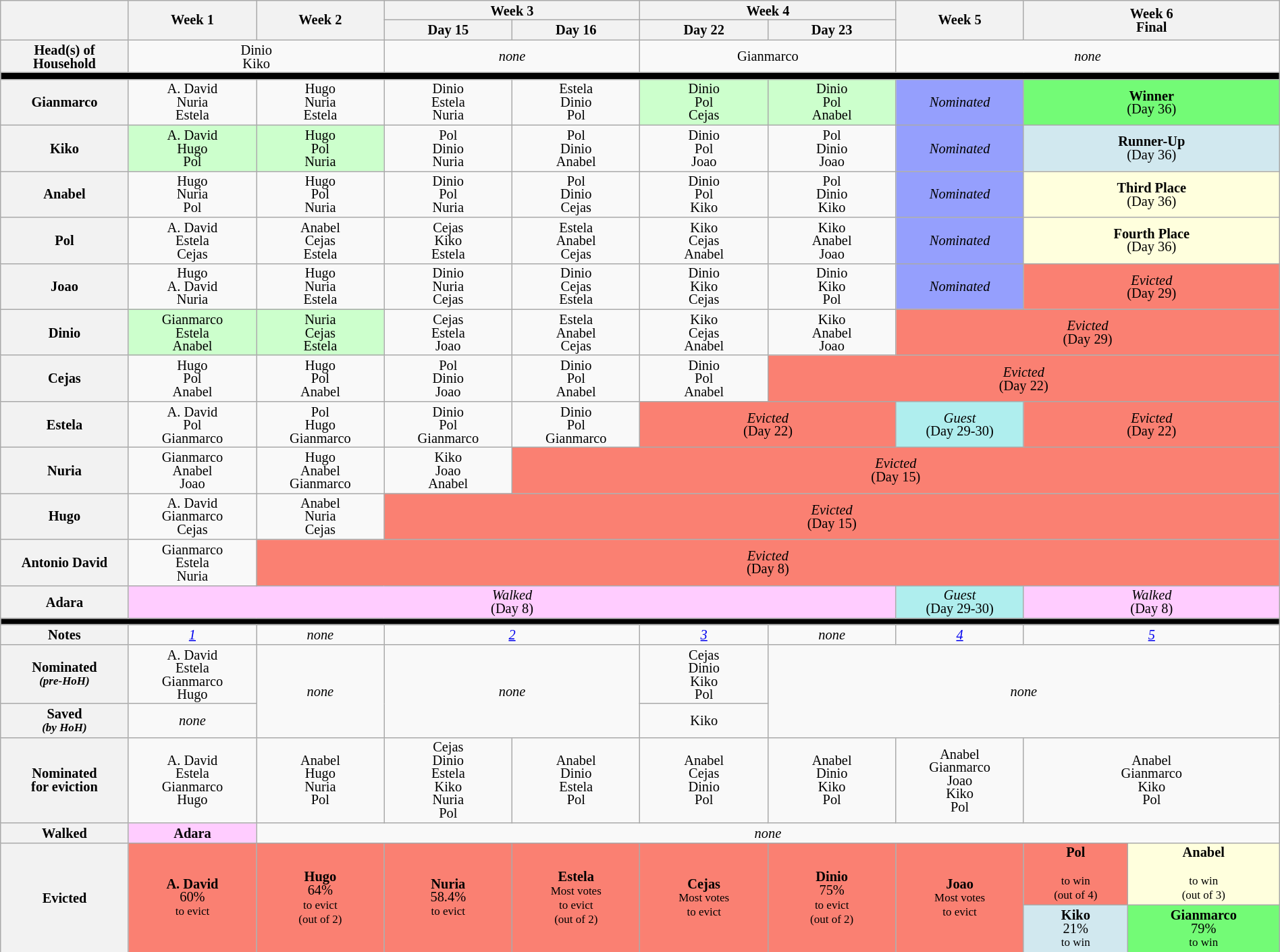<table class="wikitable" style="text-align:center; width: 100%; font-size:85%; line-height:13px">
<tr>
<th rowspan="2" style="width: 7%"></th>
<th rowspan="2" style="width: 7%">Week 1</th>
<th rowspan="2" style="width: 7%">Week 2</th>
<th colspan="2" style="width: 7%">Week 3</th>
<th colspan="2" style="width: 7%">Week 4</th>
<th rowspan="2" style="width: 7%">Week 5</th>
<th rowspan="2" style="width: 14%" colspan="2">Week 6<br>Final</th>
</tr>
<tr>
<th style="width:7%">Day 15</th>
<th style="width:7%">Day 16</th>
<th style="width:7%">Day 22</th>
<th style="width:7%">Day 23</th>
</tr>
<tr>
<th>Head(s) of<br>Household</th>
<td colspan=2>Dinio<br>Kiko</td>
<td colspan="2"><em>none</em></td>
<td colspan="2">Gianmarco</td>
<td colspan="3"><em>none</em></td>
</tr>
<tr>
<th colspan="10" style="background:#000"></th>
</tr>
<tr>
<th>Gianmarco</th>
<td>A. David<br>Nuria<br>Estela</td>
<td>Hugo<br>Nuria<br>Estela</td>
<td>Dinio<br>Estela<br>Nuria</td>
<td>Estela<br>Dinio<br>Pol</td>
<td style="background:#cfc">Dinio<br>Pol<br>Cejas</td>
<td style="background:#cfc">Dinio<br>Pol<br>Anabel</td>
<td style="background:#959FFD"><em>Nominated</em></td>
<td colspan="2" style="background:#73FB76"><strong>Winner</strong><br>(Day 36)</td>
</tr>
<tr>
<th>Kiko</th>
<td style="background:#cfc">A. David<br>Hugo<br>Pol</td>
<td style="background:#cfc">Hugo<br>Pol<br>Nuria</td>
<td>Pol<br>Dinio<br>Nuria</td>
<td>Pol<br>Dinio<br>Anabel</td>
<td>Dinio<br>Pol<br>Joao</td>
<td>Pol<br>Dinio<br>Joao</td>
<td style="background:#959FFD"><em>Nominated</em></td>
<td colspan="2" style="background:#D1E8EF"><strong>Runner-Up</strong><br>(Day 36)</td>
</tr>
<tr>
<th>Anabel</th>
<td>Hugo<br>Nuria<br>Pol</td>
<td>Hugo<br>Pol<br>Nuria</td>
<td>Dinio<br>Pol<br>Nuria</td>
<td>Pol<br>Dinio<br>Cejas</td>
<td>Dinio<br>Pol<br>Kiko</td>
<td>Pol<br>Dinio<br>Kiko</td>
<td style="background:#959FFD"><em>Nominated</em></td>
<td colspan="2" style="background:#ffffdd"><strong>Third Place</strong><br>(Day 36)</td>
</tr>
<tr>
<th>Pol</th>
<td>A. David<br>Estela<br>Cejas</td>
<td>Anabel<br>Cejas<br>Estela</td>
<td>Cejas<br>Kiko<br>Estela</td>
<td>Estela<br>Anabel<br>Cejas</td>
<td>Kiko<br>Cejas<br>Anabel</td>
<td>Kiko<br>Anabel<br>Joao</td>
<td style="background:#959FFD"><em>Nominated</em></td>
<td colspan="2" style="background:#ffffdd"><strong>Fourth Place</strong><br>(Day 36)</td>
</tr>
<tr>
<th>Joao</th>
<td>Hugo<br>A. David<br>Nuria</td>
<td>Hugo<br>Nuria<br>Estela</td>
<td>Dinio<br>Nuria<br>Cejas</td>
<td>Dinio<br>Cejas<br>Estela</td>
<td>Dinio<br>Kiko<br>Cejas</td>
<td>Dinio<br>Kiko<br>Pol</td>
<td style="background:#959FFD"><em>Nominated</em></td>
<td colspan="2" style="background:#FA8072"><em>Evicted</em><br>(Day 29)</td>
</tr>
<tr>
<th>Dinio</th>
<td style="background:#cfc">Gianmarco<br>Estela<br>Anabel</td>
<td style="background:#cfc">Nuria<br>Cejas<br>Estela</td>
<td>Cejas<br>Estela<br>Joao</td>
<td>Estela<br>Anabel<br>Cejas</td>
<td>Kiko<br>Cejas<br>Anabel</td>
<td>Kiko<br>Anabel<br>Joao</td>
<td colspan="3" style="background:#FA8072"><em>Evicted</em><br>(Day 29)</td>
</tr>
<tr>
<th>Cejas</th>
<td>Hugo<br>Pol<br>Anabel</td>
<td>Hugo<br>Pol<br>Anabel</td>
<td>Pol<br>Dinio<br>Joao</td>
<td>Dinio<br>Pol<br>Anabel</td>
<td>Dinio<br>Pol<br>Anabel</td>
<td colspan="4" style="background:#FA8072"><em>Evicted</em><br>(Day 22)</td>
</tr>
<tr>
<th>Estela</th>
<td>A. David<br>Pol<br>Gianmarco</td>
<td>Pol<br>Hugo<br>Gianmarco</td>
<td>Dinio<br>Pol<br>Gianmarco</td>
<td>Dinio<br>Pol<br>Gianmarco</td>
<td colspan="2" style="background:#FA8072"><em>Evicted</em><br>(Day 22)</td>
<td style="background:#AFEEEE; text-align:center"><em>Guest</em><br>(Day 29-30)</td>
<td colspan="2" style="background:#FA8072"><em>Evicted</em><br>(Day 22)</td>
</tr>
<tr>
<th>Nuria</th>
<td>Gianmarco<br>Anabel<br>Joao</td>
<td>Hugo<br>Anabel<br>Gianmarco</td>
<td>Kiko<br>Joao<br>Anabel</td>
<td colspan="6" style="background:#FA8072"><em>Evicted</em><br>(Day 15)</td>
</tr>
<tr>
<th>Hugo</th>
<td>A. David<br>Gianmarco<br>Cejas</td>
<td>Anabel<br>Nuria<br>Cejas</td>
<td colspan="7" style="background:#FA8072"><em>Evicted</em><br>(Day 15)</td>
</tr>
<tr>
<th>Antonio David</th>
<td>Gianmarco<br>Estela<br>Nuria</td>
<td colspan="8" style="background:#FA8072"><em>Evicted</em><br>(Day 8)</td>
</tr>
<tr>
<th>Adara</th>
<td colspan="6" style="background:#fcf"><em>Walked</em><br>(Day 8)</td>
<td style="background:#AFEEEE; text-align:center"><em>Guest</em><br>(Day 29-30)</td>
<td colspan="2" style="background:#fcf"><em>Walked</em><br>(Day 8)</td>
</tr>
<tr>
<th colspan="10" style="background:#000"></th>
</tr>
<tr>
<th>Notes</th>
<td><em><a href='#'>1</a></em></td>
<td><em>none</em></td>
<td colspan="2"><em><a href='#'>2</a></em></td>
<td><em><a href='#'>3</a></em></td>
<td><em>none</em></td>
<td><em><a href='#'>4</a></em></td>
<td colspan=2><em><a href='#'>5</a></em></td>
</tr>
<tr>
<th>Nominated<br><small><em>(pre-HoH)</em></small></th>
<td>A. David<br>Estela<br>Gianmarco<br>Hugo</td>
<td rowspan="2"><em>none</em></td>
<td rowspan="2" colspan="2"><em>none</em></td>
<td>Cejas<br>Dinio<br>Kiko<br>Pol</td>
<td rowspan="2" colspan=4><em>none</em></td>
</tr>
<tr>
<th>Saved<br><small><em>(by HoH)</em></small></th>
<td><em>none</em></td>
<td>Kiko</td>
</tr>
<tr>
<th>Nominated<br>for eviction</th>
<td>A. David<br>Estela<br>Gianmarco<br>Hugo</td>
<td>Anabel<br>Hugo<br>Nuria<br>Pol</td>
<td>Cejas<br>Dinio<br>Estela<br>Kiko<br>Nuria<br>Pol</td>
<td>Anabel<br>Dinio<br>Estela<br>Pol</td>
<td>Anabel<br>Cejas<br>Dinio<br>Pol</td>
<td>Anabel<br>Dinio<br>Kiko<br>Pol</td>
<td>Anabel<br>Gianmarco<br>Joao<br>Kiko<br>Pol</td>
<td colspan=2>Anabel<br>Gianmarco<br>Kiko<br>Pol</td>
</tr>
<tr>
<th>Walked</th>
<td style="background:#fcf"><strong>Adara</strong></td>
<td colspan="8"><em>none</em></td>
</tr>
<tr>
<th rowspan="2">Evicted</th>
<td rowspan="2" style="background:#FA8072"><strong>A. David</strong><br>60%<br><small>to evict</small></td>
<td rowspan="2" style="background:#FA8072"><strong>Hugo</strong><br>64%<small><br>to evict<br>(out of 2)</small></td>
<td rowspan="2" style="background:#FA8072"><strong>Nuria</strong><br>58.4%<br><small>to evict</small></td>
<td rowspan="2" style="background:#FA8072"><strong>Estela</strong><br><small>Most votes<br>to evict<br>(out of 2)</small></td>
<td rowspan="2" style="background:#FA8072"><strong>Cejas</strong><br><small>Most votes<br>to evict</small></td>
<td rowspan="2" style="background:#FA8072"><strong>Dinio</strong><br>75%<small><br>to evict<br>(out of 2)</small></td>
<td rowspan="2" style="background:#FA8072"><strong>Joao</strong><br><small>Most votes<br>to evict</small></td>
<td style="background:#FA8072"><strong>Pol</strong><br><small><br>to win<br>(out of 4)</small></td>
<td style="background:#ffffdd"><strong>Anabel</strong><br><small><br>to win<br>(out of 3)</small></td>
</tr>
<tr>
<td style="background:#D1E8EF"><strong>Kiko</strong><br>21%<br><small>to win<br></small></td>
<td style="background:#73FB76"><strong>Gianmarco</strong><br>79%<br><small>to win<br></small></td>
</tr>
</table>
